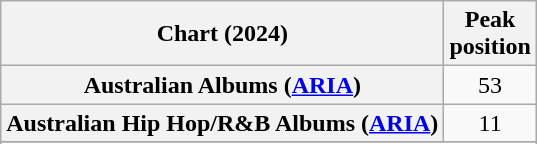<table class="wikitable sortable plainrowheaders" style="text-align:center">
<tr>
<th scope="col">Chart (2024)</th>
<th scope="col">Peak<br>position</th>
</tr>
<tr>
<th scope="row">Australian Albums (<a href='#'>ARIA</a>)</th>
<td>53</td>
</tr>
<tr>
<th scope="row">Australian Hip Hop/R&B Albums (<a href='#'>ARIA</a>)</th>
<td>11</td>
</tr>
<tr>
</tr>
<tr>
</tr>
<tr>
</tr>
<tr>
</tr>
<tr>
</tr>
<tr>
</tr>
</table>
